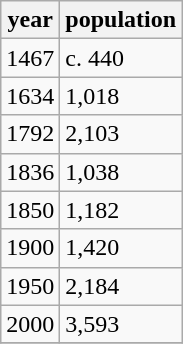<table class="wikitable">
<tr>
<th>year</th>
<th>population</th>
</tr>
<tr>
<td>1467</td>
<td>c. 440</td>
</tr>
<tr>
<td>1634</td>
<td>1,018</td>
</tr>
<tr>
<td>1792</td>
<td>2,103</td>
</tr>
<tr>
<td>1836</td>
<td>1,038</td>
</tr>
<tr>
<td>1850</td>
<td>1,182</td>
</tr>
<tr>
<td>1900</td>
<td>1,420</td>
</tr>
<tr>
<td>1950</td>
<td>2,184</td>
</tr>
<tr>
<td>2000</td>
<td>3,593</td>
</tr>
<tr>
</tr>
</table>
